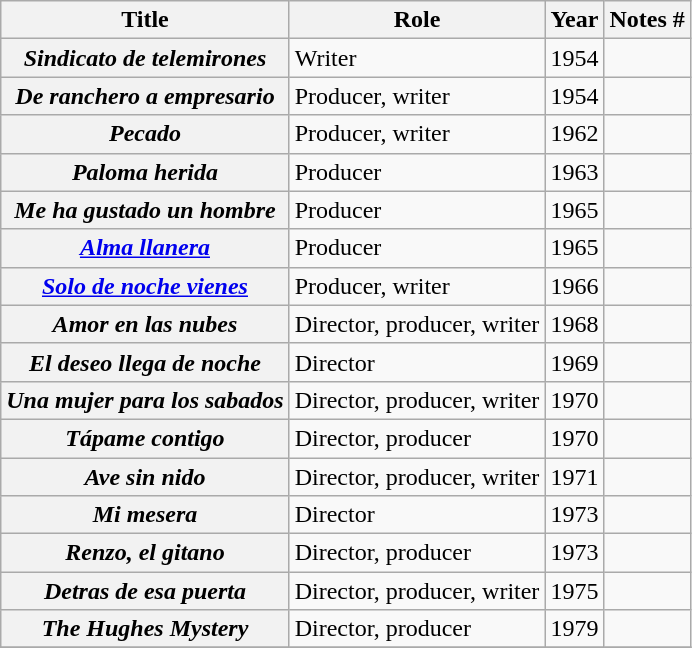<table class="wikitable plainrowheaders sortable">
<tr>
<th scope="col">Title</th>
<th scope="col">Role</th>
<th scope="col">Year</th>
<th scope="col" class="unsortable">Notes #</th>
</tr>
<tr>
<th scope="row"><em>Sindicato de telemirones</em></th>
<td>Writer</td>
<td>1954</td>
<td></td>
</tr>
<tr>
<th scope="row"><em>De ranchero a empresario</em></th>
<td>Producer, writer</td>
<td>1954</td>
<td></td>
</tr>
<tr>
<th scope="row"><em>Pecado</em></th>
<td>Producer, writer</td>
<td>1962</td>
<td></td>
</tr>
<tr>
<th scope="row"><em>Paloma herida</em></th>
<td>Producer</td>
<td>1963</td>
<td></td>
</tr>
<tr>
<th scope="row"><em>Me ha gustado un hombre</em></th>
<td>Producer</td>
<td>1965</td>
<td></td>
</tr>
<tr>
<th scope="row"><em><a href='#'>Alma llanera</a></em></th>
<td>Producer</td>
<td>1965</td>
<td></td>
</tr>
<tr>
<th scope="row"><em><a href='#'>Solo de noche vienes</a></em></th>
<td>Producer, writer</td>
<td>1966</td>
<td></td>
</tr>
<tr>
<th scope="row"><em>Amor en las nubes</em></th>
<td>Director, producer, writer</td>
<td>1968</td>
<td></td>
</tr>
<tr>
<th scope="row"><em>El deseo llega de noche</em></th>
<td>Director</td>
<td>1969</td>
<td></td>
</tr>
<tr>
<th scope="row"><em>Una mujer para los sabados</em></th>
<td>Director, producer, writer</td>
<td>1970</td>
<td></td>
</tr>
<tr>
<th scope="row"><em>Tápame contigo</em></th>
<td>Director, producer</td>
<td>1970</td>
<td></td>
</tr>
<tr>
<th scope="row"><em>Ave sin nido</em></th>
<td>Director, producer, writer</td>
<td>1971</td>
<td></td>
</tr>
<tr>
<th scope="row"><em> Mi mesera</em></th>
<td>Director</td>
<td>1973</td>
<td></td>
</tr>
<tr>
<th scope="row"><em>Renzo, el gitano</em></th>
<td>Director, producer</td>
<td>1973</td>
<td></td>
</tr>
<tr>
<th scope="row"><em>Detras de esa puerta</em></th>
<td>Director, producer, writer</td>
<td>1975</td>
<td></td>
</tr>
<tr>
<th scope="row"><em>The Hughes Mystery</em></th>
<td>Director, producer</td>
<td>1979</td>
<td></td>
</tr>
<tr>
</tr>
</table>
